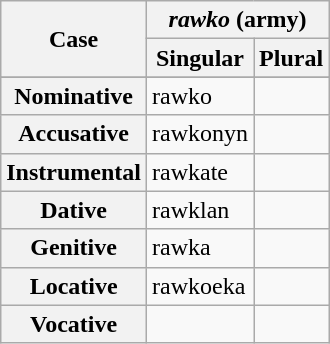<table class="wikitable">
<tr>
<th rowspan="2">Case</th>
<th colspan="2"><em>rawko</em> (army)</th>
</tr>
<tr>
<th>Singular</th>
<th>Plural</th>
</tr>
<tr>
</tr>
<tr>
<th>Nominative</th>
<td>rawko</td>
<td></td>
</tr>
<tr>
<th>Accusative</th>
<td>rawkonyn</td>
<td></td>
</tr>
<tr>
<th>Instrumental</th>
<td>rawkate</td>
<td></td>
</tr>
<tr>
<th>Dative</th>
<td>rawklan</td>
<td></td>
</tr>
<tr>
<th>Genitive</th>
<td>rawka</td>
<td></td>
</tr>
<tr>
<th>Locative</th>
<td>rawkoeka</td>
<td></td>
</tr>
<tr>
<th>Vocative</th>
<td></td>
<td></td>
</tr>
</table>
